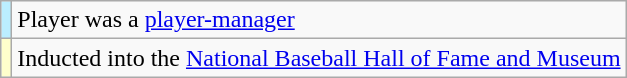<table class="wikitable plainrowheaders">
<tr>
<th scope="row" style="background-color:#bbeeff"></th>
<td>Player was a <a href='#'>player-manager</a></td>
</tr>
<tr>
<th scope="row" style="background-color:#ffffcc"></th>
<td>Inducted into the <a href='#'>National Baseball Hall of Fame and Museum</a></td>
</tr>
</table>
